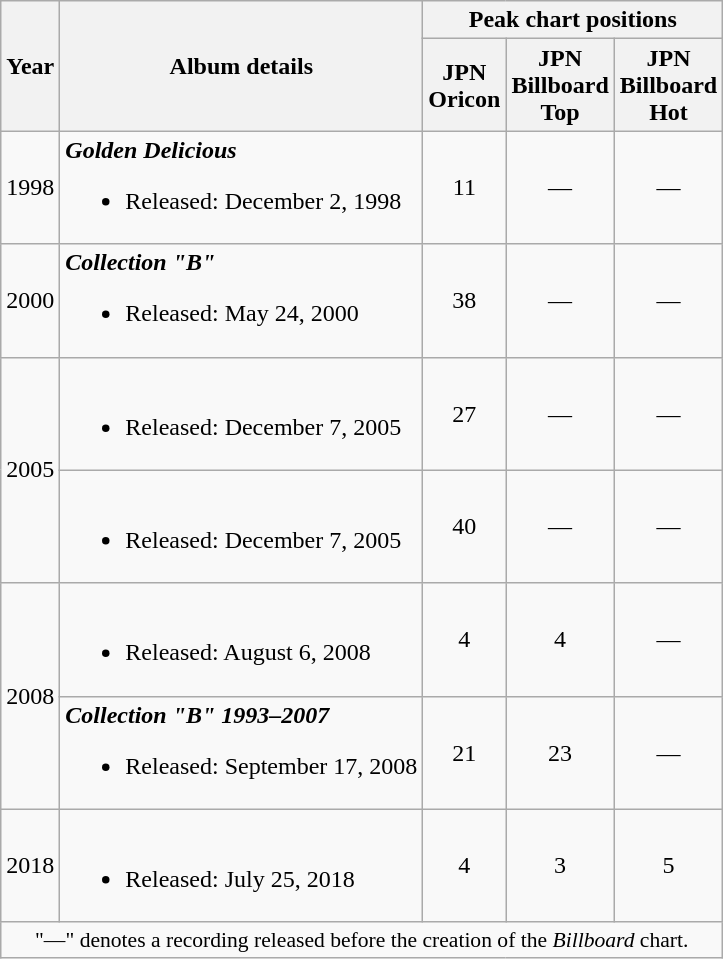<table class="wikitable">
<tr>
<th scope="col" rowspan="2">Year</th>
<th scope="col" rowspan="2">Album details</th>
<th scope="col" colspan="3">Peak chart positions</th>
</tr>
<tr>
<th>JPN<br>Oricon<br></th>
<th>JPN<br>Billboard<br>Top</th>
<th>JPN<br>Billboard<br>Hot</th>
</tr>
<tr>
<td>1998</td>
<td><strong><em>Golden Delicious</em></strong><br><ul><li>Released: December 2, 1998</li></ul></td>
<td align="center">11</td>
<td align="center">—</td>
<td align="center">—</td>
</tr>
<tr>
<td>2000</td>
<td><strong><em>Collection "B"</em></strong><br><ul><li>Released: May 24, 2000</li></ul></td>
<td align="center">38</td>
<td align="center">—</td>
<td align="center">—</td>
</tr>
<tr>
<td rowspan="2">2005</td>
<td><br><ul><li>Released: December 7, 2005</li></ul></td>
<td align="center">27</td>
<td align="center">—</td>
<td align="center">—</td>
</tr>
<tr>
<td><br><ul><li>Released: December 7, 2005</li></ul></td>
<td align="center">40</td>
<td align="center">—</td>
<td align="center">—</td>
</tr>
<tr>
<td rowspan="2">2008</td>
<td><br><ul><li>Released: August 6, 2008</li></ul></td>
<td align="center">4</td>
<td align="center">4</td>
<td align="center">—</td>
</tr>
<tr>
<td><strong><em>Collection "B" 1993–2007</em></strong><br><ul><li>Released: September 17, 2008</li></ul></td>
<td align="center">21</td>
<td align="center">23</td>
<td align="center">—</td>
</tr>
<tr>
<td>2018</td>
<td><br><ul><li>Released: July 25, 2018</li></ul></td>
<td align="center">4</td>
<td align="center">3</td>
<td align="center">5</td>
</tr>
<tr>
<td align="center" colspan="5" style="font-size:90%">"—" denotes a recording released before the creation of the <em>Billboard</em> chart.</td>
</tr>
</table>
